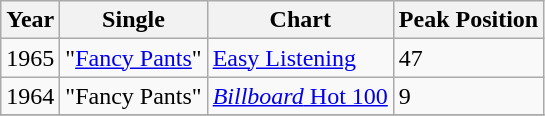<table class="wikitable">
<tr>
<th align="left">Year</th>
<th align="left">Single</th>
<th align="left">Chart</th>
<th align="left">Peak Position</th>
</tr>
<tr>
<td align="left">1965</td>
<td align="left">"<a href='#'>Fancy Pants</a>"</td>
<td align="left"><a href='#'>Easy Listening</a></td>
<td align="left">47</td>
</tr>
<tr>
<td align="left">1964</td>
<td align="left">"Fancy Pants"</td>
<td align="left"><a href='#'><em>Billboard</em> Hot 100</a></td>
<td align="left">9</td>
</tr>
<tr>
</tr>
</table>
